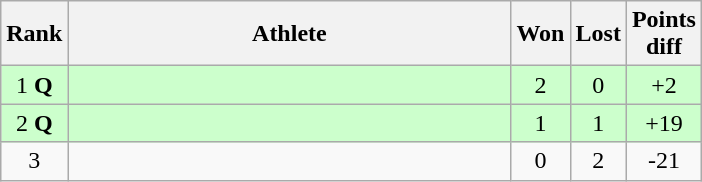<table class="wikitable">
<tr>
<th>Rank</th>
<th style="width:18em">Athlete</th>
<th>Won</th>
<th>Lost</th>
<th>Points<br>diff</th>
</tr>
<tr bgcolor="#ccffcc">
<td align="center">1 <strong>Q</strong></td>
<td><strong></strong></td>
<td align="center">2</td>
<td align="center">0</td>
<td align="center">+2</td>
</tr>
<tr bgcolor="#ccffcc">
<td align="center">2 <strong>Q</strong></td>
<td><strong></strong></td>
<td align="center">1</td>
<td align="center">1</td>
<td align="center">+19</td>
</tr>
<tr>
<td align="center">3 <strong></strong></td>
<td></td>
<td align="center">0</td>
<td align="center">2</td>
<td align="center">-21</td>
</tr>
</table>
